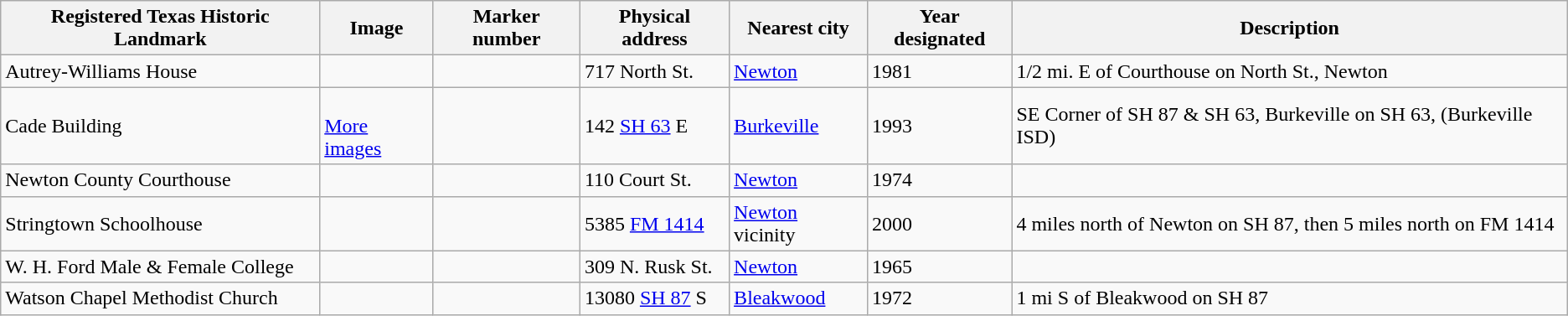<table class="wikitable sortable">
<tr>
<th>Registered Texas Historic Landmark</th>
<th>Image</th>
<th>Marker number</th>
<th>Physical address</th>
<th>Nearest city</th>
<th>Year designated</th>
<th>Description</th>
</tr>
<tr>
<td>Autrey-Williams House</td>
<td></td>
<td></td>
<td>717 North St.<br></td>
<td><a href='#'>Newton</a></td>
<td>1981</td>
<td>1/2 mi. E of Courthouse on North St., Newton</td>
</tr>
<tr>
<td>Cade Building</td>
<td><br> <a href='#'>More images</a></td>
<td></td>
<td>142 <a href='#'>SH 63</a> E<br></td>
<td><a href='#'>Burkeville</a></td>
<td>1993</td>
<td>SE Corner of SH 87 & SH 63, Burkeville on SH 63, (Burkeville ISD)</td>
</tr>
<tr>
<td>Newton County Courthouse</td>
<td></td>
<td></td>
<td>110 Court St.<br></td>
<td><a href='#'>Newton</a></td>
<td>1974</td>
<td></td>
</tr>
<tr>
<td>Stringtown Schoolhouse</td>
<td></td>
<td></td>
<td>5385 <a href='#'>FM 1414</a><br></td>
<td><a href='#'>Newton</a> vicinity</td>
<td>2000</td>
<td>4 miles north of Newton on SH 87, then 5 miles north on FM 1414</td>
</tr>
<tr>
<td>W. H. Ford Male & Female College</td>
<td></td>
<td></td>
<td>309 N. Rusk St.<br></td>
<td><a href='#'>Newton</a></td>
<td>1965</td>
<td></td>
</tr>
<tr>
<td>Watson Chapel Methodist Church</td>
<td></td>
<td></td>
<td>13080 <a href='#'>SH 87</a> S<br></td>
<td><a href='#'>Bleakwood</a></td>
<td>1972</td>
<td>1 mi S of Bleakwood on SH 87</td>
</tr>
</table>
